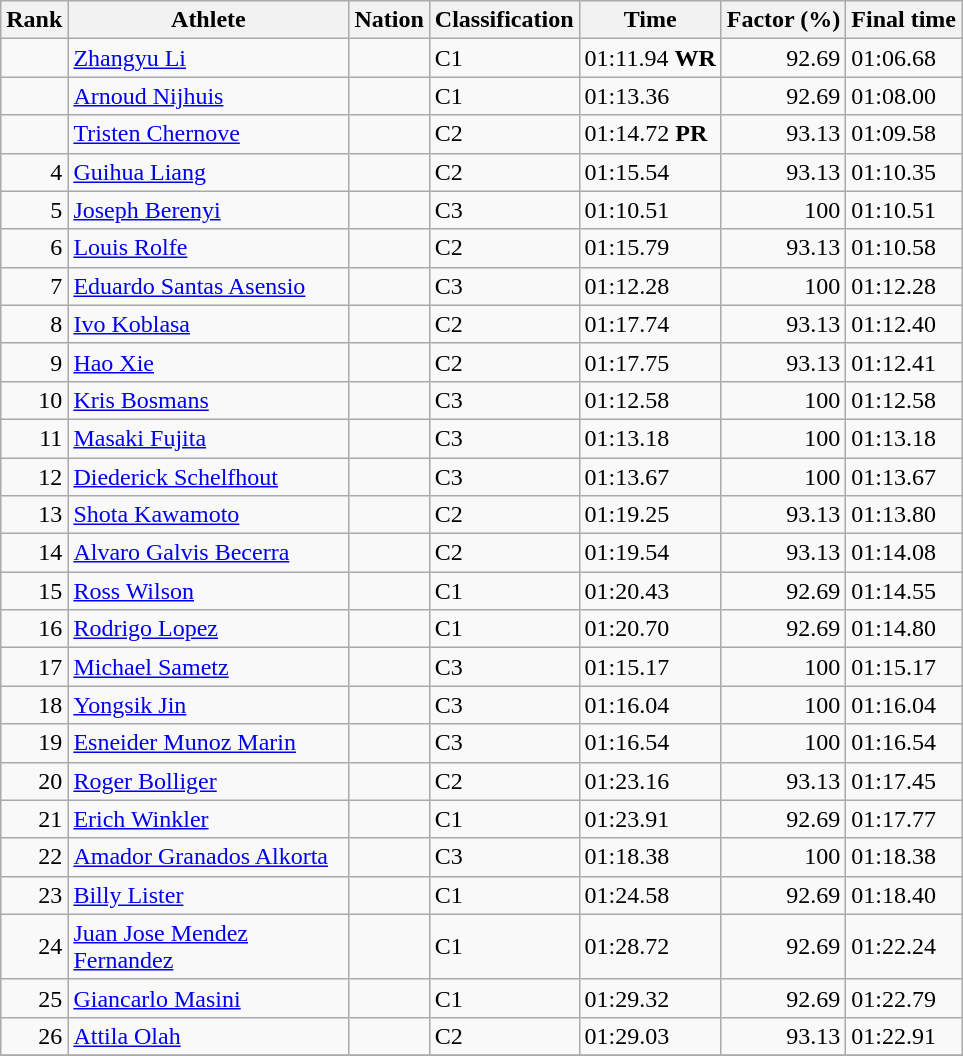<table class="wikitable sortable">
<tr>
<th width=20>Rank</th>
<th width=180>Athlete</th>
<th>Nation</th>
<th>Classification</th>
<th>Time</th>
<th>Factor (%)</th>
<th>Final time</th>
</tr>
<tr>
<td align=right></td>
<td><a href='#'>Zhangyu Li</a></td>
<td></td>
<td>C1</td>
<td>01:11.94 <strong>WR</strong></td>
<td align=right>92.69</td>
<td>01:06.68</td>
</tr>
<tr>
<td align=right></td>
<td><a href='#'>Arnoud Nijhuis</a></td>
<td></td>
<td>C1</td>
<td>01:13.36</td>
<td align=right>92.69</td>
<td>01:08.00</td>
</tr>
<tr>
<td align=right></td>
<td><a href='#'>Tristen Chernove</a></td>
<td></td>
<td>C2</td>
<td>01:14.72 <strong>PR</strong></td>
<td align=right>93.13</td>
<td>01:09.58</td>
</tr>
<tr>
<td align=right>4</td>
<td><a href='#'>Guihua Liang</a></td>
<td></td>
<td>C2</td>
<td>01:15.54</td>
<td align=right>93.13</td>
<td>01:10.35</td>
</tr>
<tr>
<td align=right>5</td>
<td><a href='#'>Joseph Berenyi</a></td>
<td></td>
<td>C3</td>
<td>01:10.51</td>
<td align=right>100</td>
<td>01:10.51</td>
</tr>
<tr>
<td align=right>6</td>
<td><a href='#'>Louis Rolfe</a></td>
<td></td>
<td>C2</td>
<td>01:15.79</td>
<td align=right>93.13</td>
<td>01:10.58</td>
</tr>
<tr>
<td align=right>7</td>
<td><a href='#'>Eduardo Santas Asensio</a></td>
<td></td>
<td>C3</td>
<td>01:12.28</td>
<td align=right>100</td>
<td>01:12.28</td>
</tr>
<tr>
<td align=right>8</td>
<td><a href='#'>Ivo Koblasa</a></td>
<td></td>
<td>C2</td>
<td>01:17.74</td>
<td align=right>93.13</td>
<td>01:12.40</td>
</tr>
<tr>
<td align=right>9</td>
<td><a href='#'>Hao Xie</a></td>
<td></td>
<td>C2</td>
<td>01:17.75</td>
<td align=right>93.13</td>
<td>01:12.41</td>
</tr>
<tr>
<td align=right>10</td>
<td><a href='#'>Kris Bosmans</a></td>
<td></td>
<td>C3</td>
<td>01:12.58</td>
<td align=right>100</td>
<td>01:12.58</td>
</tr>
<tr>
<td align=right>11</td>
<td><a href='#'>Masaki Fujita</a></td>
<td></td>
<td>C3</td>
<td>01:13.18</td>
<td align=right>100</td>
<td>01:13.18</td>
</tr>
<tr>
<td align=right>12</td>
<td><a href='#'>Diederick Schelfhout</a></td>
<td></td>
<td>C3</td>
<td>01:13.67</td>
<td align=right>100</td>
<td>01:13.67</td>
</tr>
<tr>
<td align=right>13</td>
<td><a href='#'>Shota Kawamoto</a></td>
<td></td>
<td>C2</td>
<td>01:19.25</td>
<td align=right>93.13</td>
<td>01:13.80</td>
</tr>
<tr>
<td align=right>14</td>
<td><a href='#'>Alvaro Galvis Becerra</a></td>
<td></td>
<td>C2</td>
<td>01:19.54</td>
<td align=right>93.13</td>
<td>01:14.08</td>
</tr>
<tr>
<td align=right>15</td>
<td><a href='#'>Ross Wilson</a></td>
<td></td>
<td>C1</td>
<td>01:20.43</td>
<td align=right>92.69</td>
<td>01:14.55</td>
</tr>
<tr>
<td align=right>16</td>
<td><a href='#'>Rodrigo Lopez</a></td>
<td></td>
<td>C1</td>
<td>01:20.70</td>
<td align=right>92.69</td>
<td>01:14.80</td>
</tr>
<tr>
<td align=right>17</td>
<td><a href='#'>Michael Sametz</a></td>
<td></td>
<td>C3</td>
<td>01:15.17</td>
<td align=right>100</td>
<td>01:15.17</td>
</tr>
<tr>
<td align=right>18</td>
<td><a href='#'>Yongsik Jin</a></td>
<td></td>
<td>C3</td>
<td>01:16.04</td>
<td align=right>100</td>
<td>01:16.04</td>
</tr>
<tr>
<td align=right>19</td>
<td><a href='#'>Esneider Munoz Marin</a></td>
<td></td>
<td>C3</td>
<td>01:16.54</td>
<td align=right>100</td>
<td>01:16.54</td>
</tr>
<tr>
<td align=right>20</td>
<td><a href='#'>Roger Bolliger</a></td>
<td></td>
<td>C2</td>
<td>01:23.16</td>
<td align=right>93.13</td>
<td>01:17.45</td>
</tr>
<tr>
<td align=right>21</td>
<td><a href='#'>Erich Winkler</a></td>
<td></td>
<td>C1</td>
<td>01:23.91</td>
<td align=right>92.69</td>
<td>01:17.77</td>
</tr>
<tr>
<td align=right>22</td>
<td><a href='#'>Amador Granados Alkorta</a></td>
<td></td>
<td>C3</td>
<td>01:18.38</td>
<td align=right>100</td>
<td>01:18.38</td>
</tr>
<tr>
<td align=right>23</td>
<td><a href='#'>Billy Lister</a></td>
<td></td>
<td>C1</td>
<td>01:24.58</td>
<td align=right>92.69</td>
<td>01:18.40</td>
</tr>
<tr>
<td align=right>24</td>
<td><a href='#'>Juan Jose Mendez Fernandez</a></td>
<td></td>
<td>C1</td>
<td>01:28.72</td>
<td align=right>92.69</td>
<td>01:22.24</td>
</tr>
<tr>
<td align=right>25</td>
<td><a href='#'>Giancarlo Masini</a></td>
<td></td>
<td>C1</td>
<td>01:29.32</td>
<td align=right>92.69</td>
<td>01:22.79</td>
</tr>
<tr>
<td align=right>26</td>
<td><a href='#'>Attila Olah</a></td>
<td></td>
<td>C2</td>
<td>01:29.03</td>
<td align=right>93.13</td>
<td>01:22.91</td>
</tr>
<tr>
</tr>
</table>
